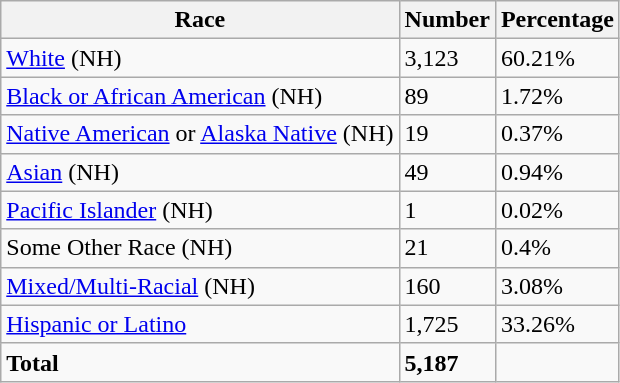<table class="wikitable">
<tr>
<th>Race</th>
<th>Number</th>
<th>Percentage</th>
</tr>
<tr>
<td><a href='#'>White</a> (NH)</td>
<td>3,123</td>
<td>60.21%</td>
</tr>
<tr>
<td><a href='#'>Black or African American</a> (NH)</td>
<td>89</td>
<td>1.72%</td>
</tr>
<tr>
<td><a href='#'>Native American</a> or <a href='#'>Alaska Native</a> (NH)</td>
<td>19</td>
<td>0.37%</td>
</tr>
<tr>
<td><a href='#'>Asian</a> (NH)</td>
<td>49</td>
<td>0.94%</td>
</tr>
<tr>
<td><a href='#'>Pacific Islander</a> (NH)</td>
<td>1</td>
<td>0.02%</td>
</tr>
<tr>
<td>Some Other Race (NH)</td>
<td>21</td>
<td>0.4%</td>
</tr>
<tr>
<td><a href='#'>Mixed/Multi-Racial</a> (NH)</td>
<td>160</td>
<td>3.08%</td>
</tr>
<tr>
<td><a href='#'>Hispanic or Latino</a></td>
<td>1,725</td>
<td>33.26%</td>
</tr>
<tr>
<td><strong>Total</strong></td>
<td><strong>5,187</strong></td>
<td></td>
</tr>
</table>
